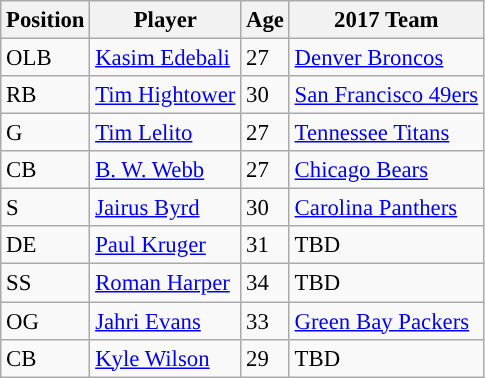<table class="wikitable" style="font-size: 95%; text-align: left">
<tr>
<th>Position</th>
<th>Player</th>
<th>Age</th>
<th>2017 Team</th>
</tr>
<tr>
<td>OLB</td>
<td><a href='#'>Kasim Edebali</a></td>
<td>27</td>
<td><a href='#'>Denver Broncos</a></td>
</tr>
<tr>
<td>RB</td>
<td><a href='#'>Tim Hightower</a></td>
<td>30</td>
<td><a href='#'>San Francisco 49ers</a></td>
</tr>
<tr>
<td>G</td>
<td><a href='#'>Tim Lelito</a></td>
<td>27</td>
<td><a href='#'>Tennessee Titans</a></td>
</tr>
<tr>
<td>CB</td>
<td><a href='#'>B. W. Webb</a></td>
<td>27</td>
<td><a href='#'>Chicago Bears</a></td>
</tr>
<tr>
<td>S</td>
<td><a href='#'>Jairus Byrd</a></td>
<td>30</td>
<td><a href='#'>Carolina Panthers</a></td>
</tr>
<tr>
<td>DE</td>
<td><a href='#'>Paul Kruger</a></td>
<td>31</td>
<td>TBD</td>
</tr>
<tr>
<td>SS</td>
<td><a href='#'>Roman Harper</a></td>
<td>34</td>
<td>TBD</td>
</tr>
<tr>
<td>OG</td>
<td><a href='#'>Jahri Evans</a></td>
<td>33</td>
<td><a href='#'>Green Bay Packers</a></td>
</tr>
<tr>
<td>CB</td>
<td><a href='#'>Kyle Wilson</a></td>
<td>29</td>
<td>TBD</td>
</tr>
</table>
